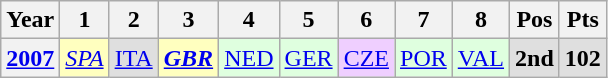<table class="wikitable" style="text-align:center;">
<tr>
<th>Year</th>
<th>1</th>
<th>2</th>
<th>3</th>
<th>4</th>
<th>5</th>
<th>6</th>
<th>7</th>
<th>8</th>
<th>Pos</th>
<th>Pts</th>
</tr>
<tr>
<th><a href='#'>2007</a></th>
<td style="background:#ffffbf;"><em><a href='#'>SPA</a></em><br></td>
<td style="background:#dfdfdf;"><a href='#'>ITA</a><br></td>
<td style="background:#ffffbf;"><strong><em><a href='#'>GBR</a></em></strong><br></td>
<td style="background:#dfffdf;"><a href='#'>NED</a><br></td>
<td style="background:#dfffdf;"><a href='#'>GER</a><br></td>
<td style="background:#efcfff;"><a href='#'>CZE</a><br></td>
<td style="background:#dfffdf;"><a href='#'>POR</a><br></td>
<td style="background:#dfffdf;"><a href='#'>VAL</a><br></td>
<th style="background:#dfdfdf;">2nd</th>
<th style="background:#dfdfdf;">102</th>
</tr>
</table>
